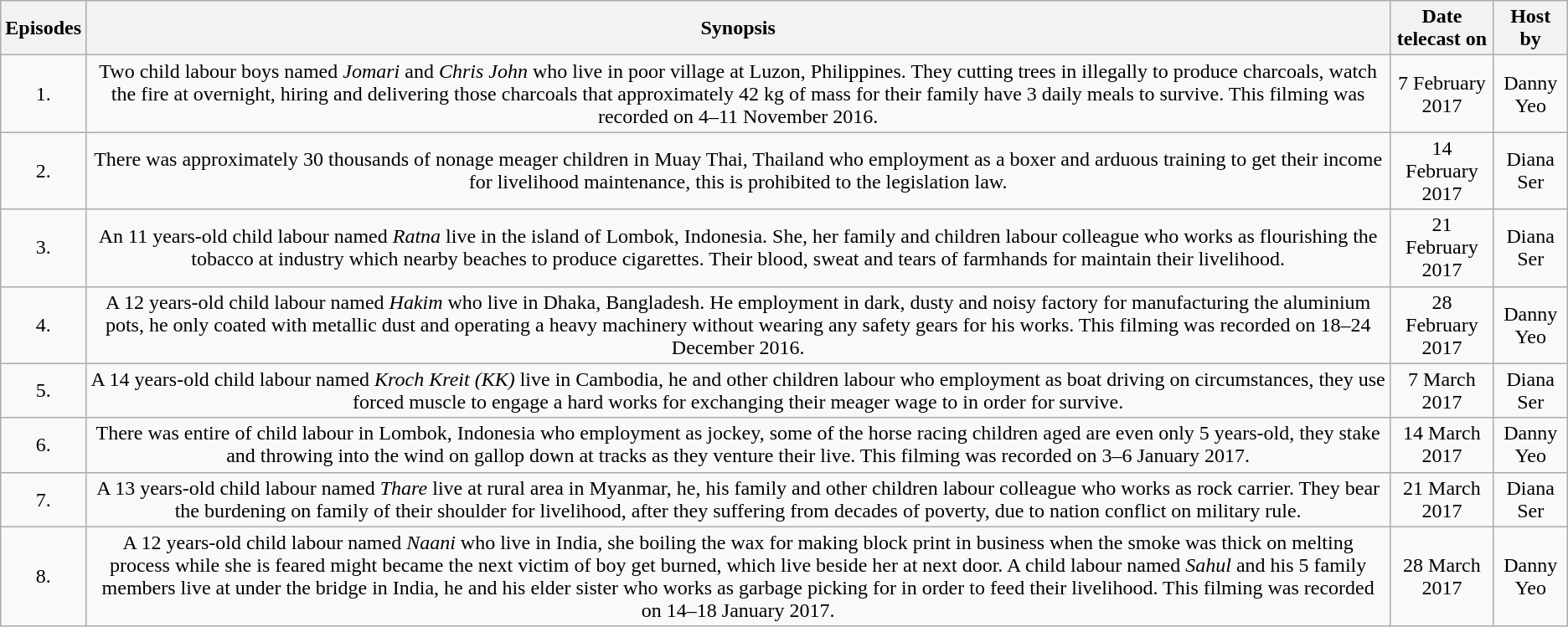<table class="wikitable" style="text-align:center">
<tr>
<th>Episodes</th>
<th>Synopsis</th>
<th>Date telecast on</th>
<th>Host by</th>
</tr>
<tr>
<td>1.</td>
<td>Two child labour boys named <em>Jomari</em> and <em>Chris John</em> who live in poor village at Luzon, Philippines. They cutting trees in illegally to produce charcoals, watch the fire at overnight, hiring and delivering those charcoals that approximately 42 kg of mass for their family have 3 daily meals to survive. This filming was recorded on 4–11 November 2016.</td>
<td>7 February 2017</td>
<td>Danny Yeo</td>
</tr>
<tr>
<td>2.</td>
<td>There was approximately 30 thousands of nonage meager children in Muay Thai, Thailand who employment as a boxer and arduous training to get their income for livelihood maintenance, this is prohibited to the legislation law.</td>
<td>14 February 2017</td>
<td>Diana Ser</td>
</tr>
<tr>
<td>3.</td>
<td>An 11 years-old child labour named <em>Ratna</em> live in the island of Lombok, Indonesia. She, her family and children labour colleague who works as flourishing the tobacco at industry which nearby beaches to produce cigarettes. Their blood, sweat and tears of farmhands for maintain their livelihood.</td>
<td>21 February 2017</td>
<td>Diana Ser</td>
</tr>
<tr>
<td>4.</td>
<td>A 12 years-old child labour named <em>Hakim</em> who live in Dhaka, Bangladesh. He employment in dark, dusty and noisy factory for manufacturing the aluminium pots, he only coated with metallic dust and operating a heavy machinery without wearing any safety gears for his works. This filming was recorded on 18–24 December 2016.</td>
<td>28 February 2017</td>
<td>Danny Yeo</td>
</tr>
<tr>
<td>5.</td>
<td>A 14 years-old child labour named <em>Kroch Kreit (KK)</em> live in Cambodia, he and other children labour who employment as boat driving on circumstances, they use forced muscle to engage a hard works for exchanging their meager wage to in order for survive.</td>
<td>7 March 2017</td>
<td>Diana Ser</td>
</tr>
<tr>
<td>6.</td>
<td>There was entire of child labour in Lombok, Indonesia who employment as jockey, some of the horse racing children aged are even only 5 years-old, they stake and throwing into the wind on gallop down at tracks as they venture their live. This filming was recorded on 3–6 January 2017.</td>
<td>14 March 2017</td>
<td>Danny Yeo</td>
</tr>
<tr>
<td>7.</td>
<td>A 13 years-old child labour named <em>Thare</em> live at rural area in Myanmar, he, his family and other children labour colleague who works as rock carrier. They bear the burdening on family of their shoulder for livelihood, after they suffering from decades of poverty, due to nation conflict on military rule.</td>
<td>21 March 2017</td>
<td>Diana Ser</td>
</tr>
<tr>
<td>8.</td>
<td>A 12 years-old child labour named <em>Naani</em> who live in India, she boiling the wax for making block print in business when the smoke was thick on melting process while she is feared might became the next victim of boy get burned, which live beside her at next door. A child labour named <em>Sahul</em> and his 5 family members live at under the bridge in India, he and his elder sister who works as garbage picking for in order to feed their livelihood. This filming was recorded on 14–18 January 2017.</td>
<td>28 March 2017</td>
<td>Danny Yeo</td>
</tr>
</table>
